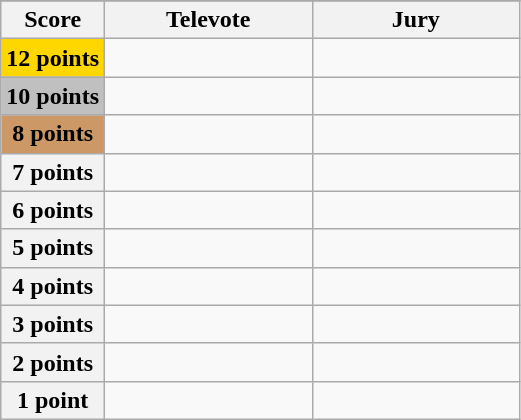<table class="wikitable">
<tr>
</tr>
<tr>
<th scope="col" width="20%">Score</th>
<th scope="col" width="40%">Televote</th>
<th scope="col" width="40%">Jury</th>
</tr>
<tr>
<th scope="row" style="background:gold">12 points</th>
<td></td>
<td></td>
</tr>
<tr>
<th scope="row" style="background:silver">10 points</th>
<td></td>
<td></td>
</tr>
<tr>
<th scope="row" style="background:#CC9966">8 points</th>
<td></td>
<td></td>
</tr>
<tr>
<th scope="row">7 points</th>
<td></td>
<td></td>
</tr>
<tr>
<th scope="row">6 points</th>
<td></td>
<td></td>
</tr>
<tr>
<th scope="row">5 points</th>
<td></td>
<td></td>
</tr>
<tr>
<th scope="row">4 points</th>
<td></td>
<td></td>
</tr>
<tr>
<th scope="row">3 points</th>
<td></td>
<td></td>
</tr>
<tr>
<th scope="row">2 points</th>
<td></td>
<td></td>
</tr>
<tr>
<th scope="row">1 point</th>
<td></td>
<td></td>
</tr>
</table>
